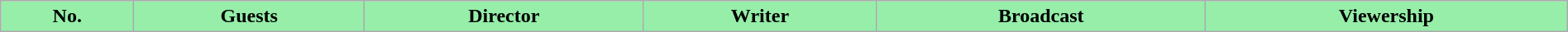<table class="wikitable" width="100%">
<tr>
<th scope="col" style="background:#96EEA9;">No.</th>
<th scope="col" style="background:#96EEA9;">Guests</th>
<th scope="col" style="background:#96EEA9;">Director</th>
<th scope="col" style="background:#96EEA9;">Writer</th>
<th scope="col" style="background:#96EEA9;">Broadcast</th>
<th scope="col" style="background:#96EEA9;">Viewership<br>






</th>
</tr>
</table>
